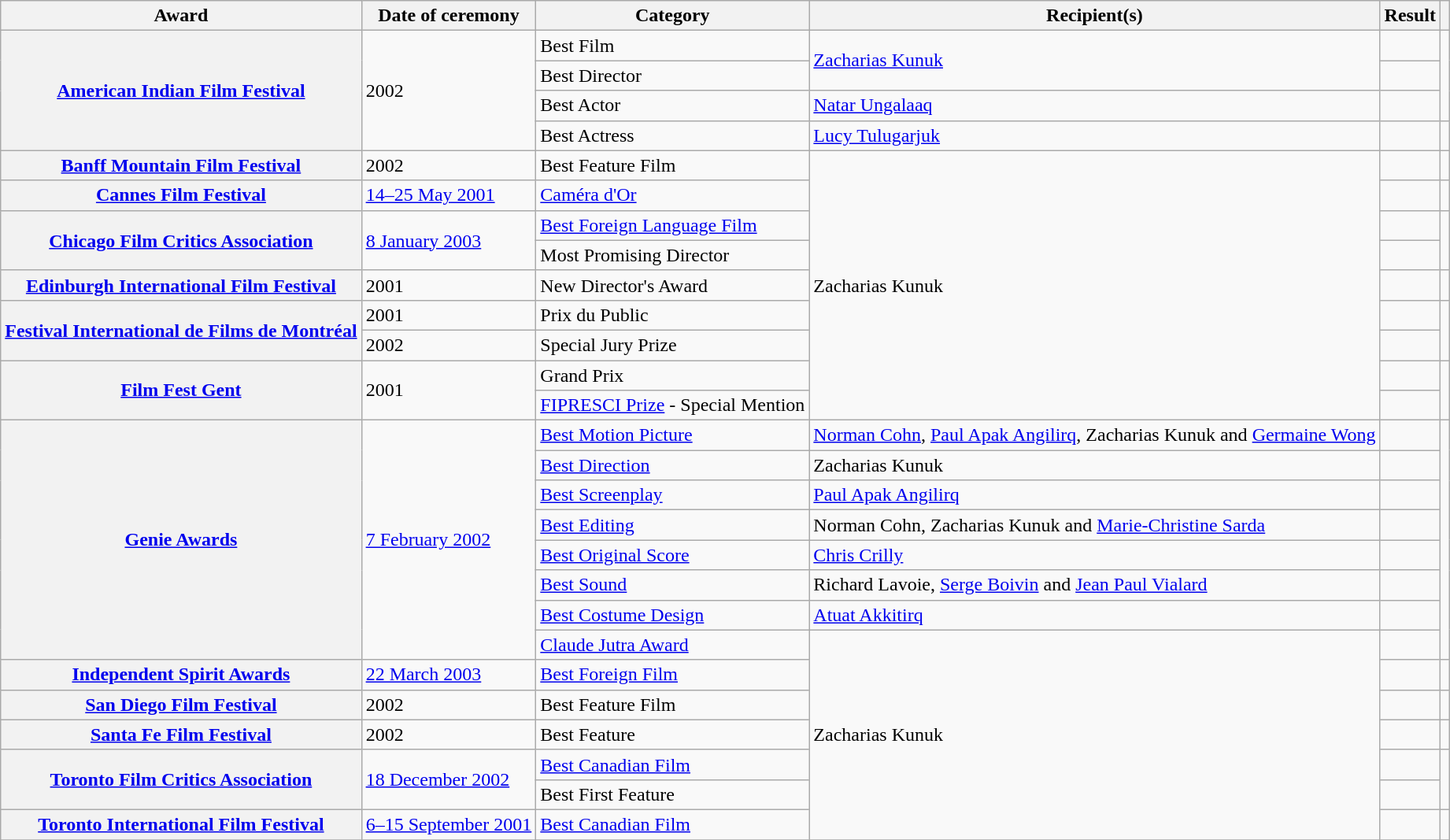<table class="wikitable plainrowheaders sortable">
<tr>
<th scope="col">Award</th>
<th scope="col">Date of ceremony</th>
<th scope="col">Category</th>
<th scope="col">Recipient(s)</th>
<th scope="col">Result</th>
<th scope="col" class="unsortable"></th>
</tr>
<tr>
<th scope="row" rowspan=4><a href='#'>American Indian Film Festival</a></th>
<td rowspan="4">2002</td>
<td>Best Film</td>
<td rowspan="2"><a href='#'>Zacharias Kunuk</a></td>
<td></td>
<td rowspan="3"></td>
</tr>
<tr>
<td>Best Director</td>
<td></td>
</tr>
<tr>
<td>Best Actor</td>
<td><a href='#'>Natar Ungalaaq</a></td>
<td></td>
</tr>
<tr>
<td>Best Actress</td>
<td><a href='#'>Lucy Tulugarjuk</a></td>
<td></td>
<td rowspan="1"></td>
</tr>
<tr>
<th scope="row"><a href='#'>Banff Mountain Film Festival</a></th>
<td rowspan="1">2002</td>
<td>Best Feature Film</td>
<td rowspan="9">Zacharias Kunuk</td>
<td></td>
<td rowspan="1"></td>
</tr>
<tr>
<th scope="row"><a href='#'>Cannes Film Festival</a></th>
<td rowspan="1"><a href='#'>14–25 May 2001</a></td>
<td><a href='#'>Caméra d'Or</a></td>
<td></td>
<td rowspan="1"></td>
</tr>
<tr>
<th scope="row" rowspan=2><a href='#'>Chicago Film Critics Association</a></th>
<td rowspan="2"><a href='#'>8 January 2003</a></td>
<td><a href='#'>Best Foreign Language Film</a></td>
<td></td>
<td rowspan="2"></td>
</tr>
<tr>
<td>Most Promising Director</td>
<td></td>
</tr>
<tr>
<th scope="row"><a href='#'>Edinburgh International Film Festival</a></th>
<td rowspan="1">2001</td>
<td>New Director's Award</td>
<td></td>
<td rowspan="1"></td>
</tr>
<tr>
<th scope="row" rowspan=2><a href='#'>Festival International de Films de Montréal</a></th>
<td>2001</td>
<td>Prix du Public</td>
<td></td>
<td rowspan="2"></td>
</tr>
<tr>
<td rowspan="1">2002</td>
<td>Special Jury Prize</td>
<td></td>
</tr>
<tr>
<th scope="row" rowspan=2><a href='#'>Film Fest Gent</a></th>
<td rowspan="2">2001</td>
<td>Grand Prix</td>
<td></td>
<td rowspan="2"></td>
</tr>
<tr>
<td><a href='#'>FIPRESCI Prize</a> - Special Mention</td>
<td></td>
</tr>
<tr>
<th scope="row" rowspan=8><a href='#'>Genie Awards</a></th>
<td rowspan="8"><a href='#'>7 February 2002</a></td>
<td><a href='#'>Best Motion Picture</a></td>
<td><a href='#'>Norman Cohn</a>, <a href='#'>Paul Apak Angilirq</a>, Zacharias Kunuk and <a href='#'>Germaine Wong</a></td>
<td></td>
<td rowspan="8"></td>
</tr>
<tr>
<td><a href='#'>Best Direction</a></td>
<td>Zacharias Kunuk</td>
<td></td>
</tr>
<tr>
<td><a href='#'>Best Screenplay</a></td>
<td><a href='#'>Paul Apak Angilirq</a></td>
<td></td>
</tr>
<tr>
<td><a href='#'>Best Editing</a></td>
<td>Norman Cohn, Zacharias Kunuk and <a href='#'>Marie-Christine Sarda</a></td>
<td></td>
</tr>
<tr>
<td><a href='#'>Best Original Score</a></td>
<td><a href='#'>Chris Crilly</a></td>
<td></td>
</tr>
<tr>
<td><a href='#'>Best Sound</a></td>
<td>Richard Lavoie, <a href='#'>Serge Boivin</a> and <a href='#'>Jean Paul Vialard</a></td>
<td></td>
</tr>
<tr>
<td><a href='#'>Best Costume Design</a></td>
<td><a href='#'>Atuat Akkitirq</a></td>
<td></td>
</tr>
<tr>
<td><a href='#'>Claude Jutra Award</a></td>
<td rowspan="7">Zacharias Kunuk</td>
<td></td>
</tr>
<tr>
<th scope="row"><a href='#'>Independent Spirit Awards</a></th>
<td rowspan="1"><a href='#'>22 March 2003</a></td>
<td><a href='#'>Best Foreign Film</a></td>
<td></td>
<td rowspan="1"></td>
</tr>
<tr>
<th scope="row"><a href='#'>San Diego Film Festival</a></th>
<td rowspan="1">2002</td>
<td>Best Feature Film</td>
<td></td>
<td rowspan="1"></td>
</tr>
<tr>
<th scope="row"><a href='#'>Santa Fe Film Festival</a></th>
<td rowspan="1">2002</td>
<td>Best Feature</td>
<td></td>
<td rowspan="1"></td>
</tr>
<tr>
<th scope="row" rowspan=2><a href='#'>Toronto Film Critics Association</a></th>
<td rowspan="2"><a href='#'>18 December 2002</a></td>
<td><a href='#'>Best Canadian Film</a></td>
<td></td>
<td rowspan="2"></td>
</tr>
<tr>
<td>Best First Feature</td>
<td></td>
</tr>
<tr>
<th scope="row"><a href='#'>Toronto International Film Festival</a></th>
<td rowspan="1"><a href='#'>6–15 September 2001</a></td>
<td><a href='#'>Best Canadian Film</a></td>
<td></td>
<td rowspan="1"></td>
</tr>
<tr>
</tr>
</table>
